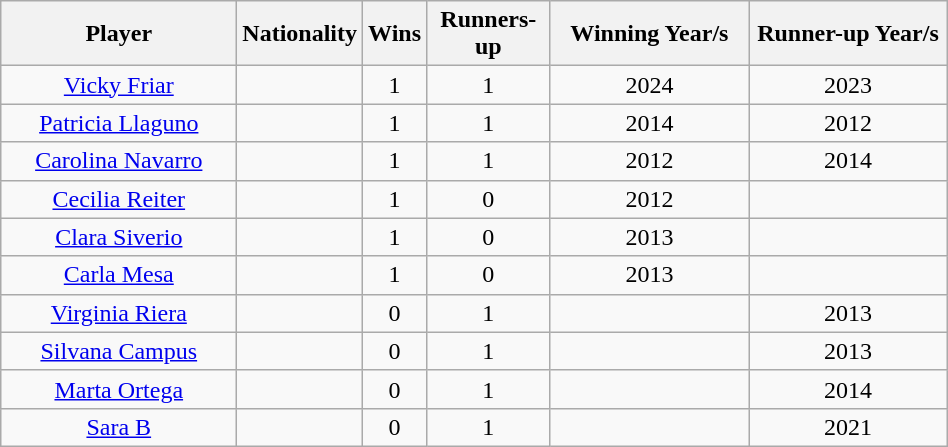<table class="wikitable sortable">
<tr>
<th width=150>Player</th>
<th width=50>Nationality</th>
<th width=35>Wins</th>
<th width=75>Runners-up</th>
<th width=125>Winning Year/s</th>
<th width=125>Runner-up Year/s</th>
</tr>
<tr>
<td align="center"><a href='#'>Vicky Friar</a></td>
<td align="center"></td>
<td align="center">1</td>
<td align="center">1</td>
<td align="center">2024</td>
<td align="center">2023</td>
</tr>
<tr>
<td align="center"><a href='#'>Patricia Llaguno</a></td>
<td align="center"></td>
<td align="center">1</td>
<td align="center">1</td>
<td align="center">2014</td>
<td align="center">2012</td>
</tr>
<tr>
<td align="center"><a href='#'>Carolina Navarro</a></td>
<td align="center"></td>
<td align="center">1</td>
<td align="center">1</td>
<td align="center">2012</td>
<td align="center">2014</td>
</tr>
<tr>
<td align="center"><a href='#'>Cecilia Reiter</a></td>
<td align="center"></td>
<td align="center">1</td>
<td align="center">0</td>
<td align="center">2012</td>
<td></td>
</tr>
<tr>
<td align="center"><a href='#'>Clara Siverio</a></td>
<td align="center"></td>
<td align="center">1</td>
<td align="center">0</td>
<td align="center">2013</td>
<td></td>
</tr>
<tr>
<td align="center"><a href='#'>Carla Mesa</a></td>
<td align="center"></td>
<td align="center">1</td>
<td align="center">0</td>
<td align="center">2013</td>
<td></td>
</tr>
<tr>
<td align="center"><a href='#'>Virginia Riera</a></td>
<td align="center"></td>
<td align="center">0</td>
<td align="center">1</td>
<td align="center"></td>
<td align="center">2013</td>
</tr>
<tr>
<td align="center"><a href='#'>Silvana Campus</a></td>
<td align="center"></td>
<td align="center">0</td>
<td align="center">1</td>
<td align="center"></td>
<td align="center">2013</td>
</tr>
<tr>
<td align="center"><a href='#'>Marta Ortega</a></td>
<td align="center"></td>
<td align="center">0</td>
<td align="center">1</td>
<td align="center"></td>
<td align="center">2014</td>
</tr>
<tr>
<td align="center"><a href='#'>Sara B</a></td>
<td align="center"></td>
<td align="center">0</td>
<td align="center">1</td>
<td align="center"></td>
<td align="center">2021</td>
</tr>
</table>
